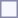<table style="border:1px solid #8888aa; background-color:#f7f8ff; padding:5px; font-size:95%; margin: 0px 12px 12px 0px;">
</table>
